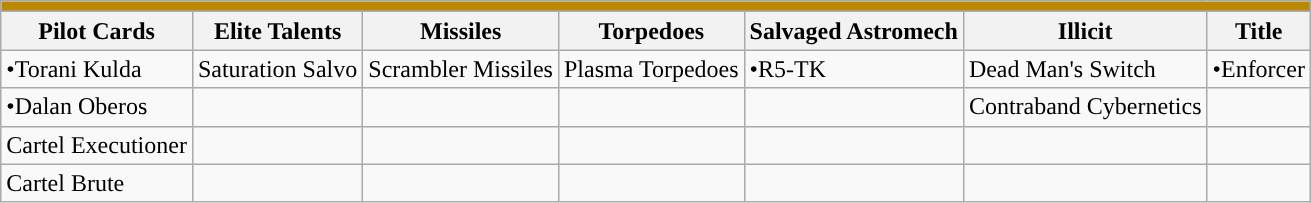<table class="wikitable sortable">
<tr style="background:#bb8800;">
<td colspan="8"></td>
</tr>
<tr style="background:#bb8800;">
</tr>
<tr>
<th>Pilot Cards</th>
<th>Elite Talents</th>
<th>Missiles</th>
<th>Torpedoes</th>
<th>Salvaged Astromech</th>
<th>Illicit</th>
<th>Title</th>
</tr>
<tr>
<td>•Torani Kulda</td>
<td>Saturation Salvo</td>
<td>Scrambler Missiles</td>
<td>Plasma Torpedoes</td>
<td>•R5-TK</td>
<td>Dead Man's Switch</td>
<td>•Enforcer</td>
</tr>
<tr>
<td>•Dalan Oberos</td>
<td></td>
<td></td>
<td></td>
<td></td>
<td>Contraband Cybernetics</td>
<td></td>
</tr>
<tr>
<td>Cartel Executioner</td>
<td></td>
<td></td>
<td></td>
<td></td>
<td></td>
<td></td>
</tr>
<tr>
<td>Cartel Brute</td>
<td></td>
<td></td>
<td></td>
<td></td>
<td></td>
<td></td>
</tr>
</table>
